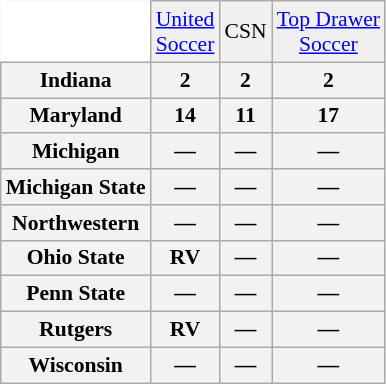<table class="wikitable" style="white-space:nowrap; font-size:90%;">
<tr>
<td style="background:white; border-top-style:hidden; border-left-style:hidden;"></td>
<td align="center" style="background:#f0f0f0;"><a href='#'>United<br>Soccer</a></td>
<td align="center" style="background:#f0f0f0;">CSN</td>
<td align="center" style="background:#f0f0f0;"><a href='#'>Top Drawer<br>Soccer</a></td>
</tr>
<tr style="text-align:center;">
<th style=>Indiana</th>
<th>2</th>
<th>2</th>
<th>2</th>
</tr>
<tr style="text-align:center;">
<th style=>Maryland</th>
<th>14</th>
<th>11</th>
<th>17</th>
</tr>
<tr style="text-align:center;">
<th style=>Michigan</th>
<th>—</th>
<th>—</th>
<th>—</th>
</tr>
<tr style="text-align:center;">
<th style=>Michigan State</th>
<th>—</th>
<th>—</th>
<th>—</th>
</tr>
<tr style="text-align:center;">
<th style=>Northwestern</th>
<th>—</th>
<th>—</th>
<th>—</th>
</tr>
<tr style="text-align:center;">
<th style=>Ohio State</th>
<th>RV</th>
<th>—</th>
<th>—</th>
</tr>
<tr style="text-align:center;">
<th style=>Penn State</th>
<th>—</th>
<th>—</th>
<th>—</th>
</tr>
<tr style="text-align:center;">
<th style=>Rutgers</th>
<th>RV</th>
<th>—</th>
<th>—</th>
</tr>
<tr style="text-align:center;">
<th style=>Wisconsin</th>
<th>—</th>
<th>—</th>
<th>—</th>
</tr>
</table>
